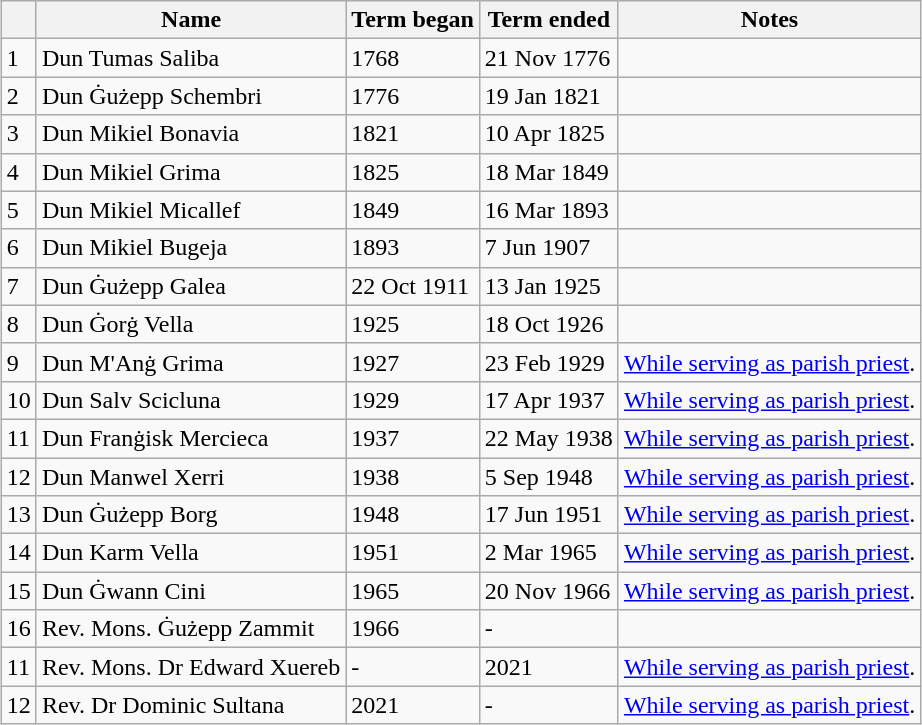<table class="wikitable" style="margin-left: auto; margin-right: auto; border: none;">
<tr>
<th scope="col"></th>
<th scope="col">Name</th>
<th scope="col">Term began</th>
<th scope="col">Term ended</th>
<th scope="col">Notes</th>
</tr>
<tr>
<td>1</td>
<td>Dun Tumas Saliba</td>
<td>1768</td>
<td>21 Nov 1776</td>
<td></td>
</tr>
<tr>
<td>2</td>
<td>Dun Ġużepp Schembri</td>
<td>1776</td>
<td>19 Jan 1821</td>
<td></td>
</tr>
<tr>
<td>3</td>
<td>Dun Mikiel Bonavia</td>
<td>1821</td>
<td>10 Apr 1825</td>
<td></td>
</tr>
<tr>
<td>4</td>
<td>Dun Mikiel Grima</td>
<td>1825</td>
<td>18 Mar 1849</td>
<td></td>
</tr>
<tr>
<td>5</td>
<td>Dun Mikiel Micallef</td>
<td>1849</td>
<td>16 Mar 1893</td>
<td></td>
</tr>
<tr>
<td>6</td>
<td>Dun Mikiel Bugeja</td>
<td>1893</td>
<td>7 Jun 1907</td>
<td></td>
</tr>
<tr>
<td>7</td>
<td>Dun Ġużepp Galea</td>
<td>22 Oct 1911</td>
<td>13 Jan 1925</td>
<td></td>
</tr>
<tr>
<td>8</td>
<td>Dun Ġorġ Vella</td>
<td>1925</td>
<td>18 Oct 1926</td>
<td></td>
</tr>
<tr>
<td>9</td>
<td>Dun M'Anġ Grima</td>
<td>1927</td>
<td>23 Feb 1929</td>
<td><a href='#'>While serving as parish priest</a>.</td>
</tr>
<tr>
<td>10</td>
<td>Dun Salv Scicluna</td>
<td>1929</td>
<td>17 Apr 1937</td>
<td><a href='#'>While serving as parish priest</a>.</td>
</tr>
<tr>
<td>11</td>
<td>Dun Franġisk Mercieca</td>
<td>1937</td>
<td>22 May 1938</td>
<td><a href='#'>While serving as parish priest</a>.</td>
</tr>
<tr>
<td>12</td>
<td>Dun Manwel Xerri</td>
<td>1938</td>
<td>5 Sep 1948</td>
<td><a href='#'>While serving as parish priest</a>.</td>
</tr>
<tr>
<td>13</td>
<td>Dun Ġużepp Borg</td>
<td>1948</td>
<td>17 Jun 1951</td>
<td><a href='#'>While serving as parish priest</a>.</td>
</tr>
<tr>
<td>14</td>
<td>Dun Karm Vella</td>
<td>1951</td>
<td>2 Mar 1965</td>
<td><a href='#'>While serving as parish priest</a>.</td>
</tr>
<tr>
<td>15</td>
<td>Dun Ġwann Cini</td>
<td>1965</td>
<td>20 Nov 1966</td>
<td><a href='#'>While serving as parish priest</a>.</td>
</tr>
<tr>
<td>16</td>
<td>Rev. Mons. Ġużepp Zammit</td>
<td>1966</td>
<td>-</td>
<td></td>
</tr>
<tr>
<td>11</td>
<td>Rev. Mons. Dr Edward Xuereb</td>
<td>-</td>
<td>2021</td>
<td><a href='#'>While serving as parish priest</a>.</td>
</tr>
<tr>
<td>12</td>
<td>Rev. Dr Dominic Sultana</td>
<td>2021</td>
<td>-</td>
<td><a href='#'>While serving as parish priest</a>.</td>
</tr>
</table>
